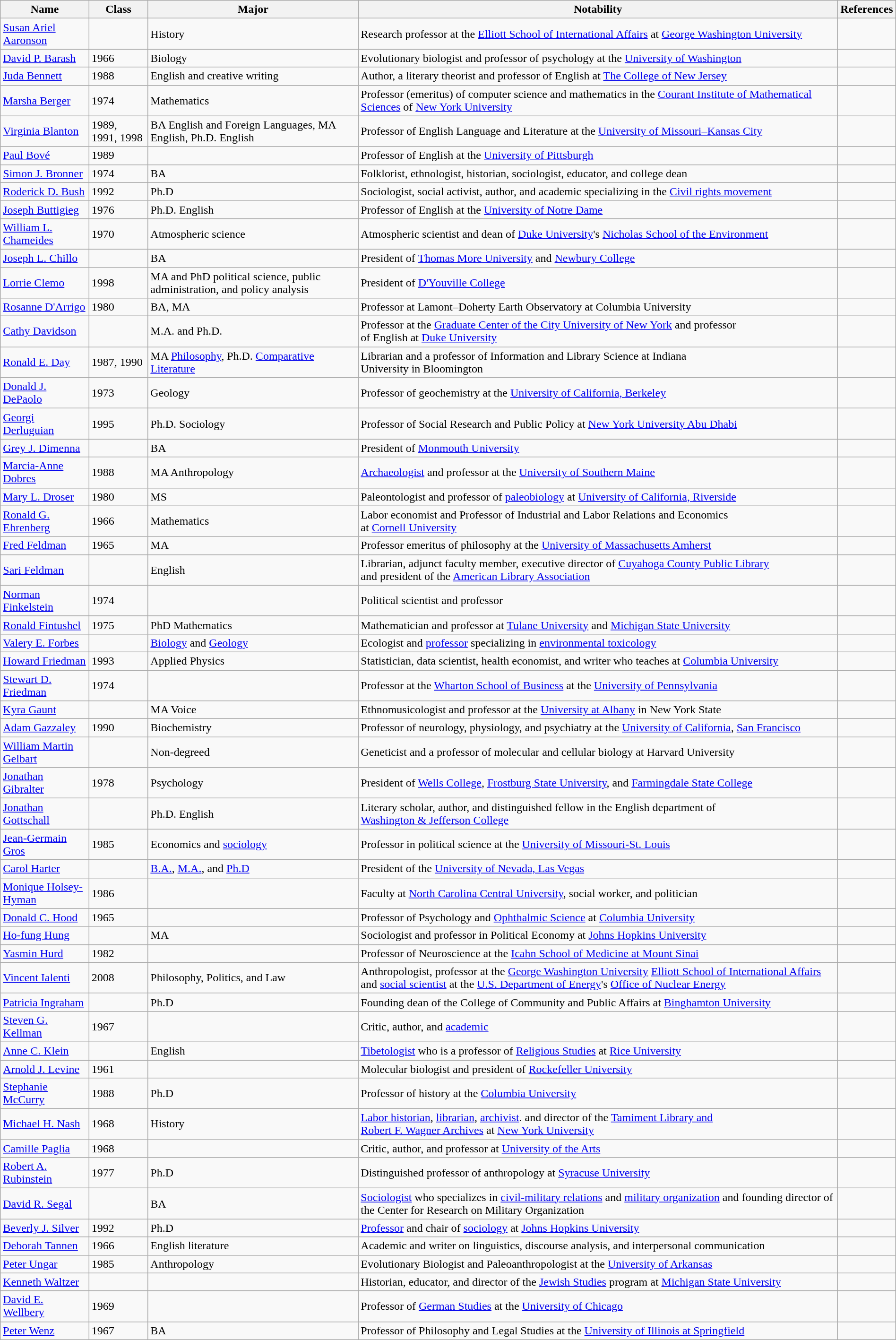<table class="wikitable sortable" style="width:100%;">
<tr>
<th>Name</th>
<th>Class</th>
<th>Major</th>
<th>Notability</th>
<th>References</th>
</tr>
<tr>
<td><a href='#'>Susan Ariel Aaronson</a></td>
<td></td>
<td>History</td>
<td>Research professor at the <a href='#'>Elliott School of International Affairs</a> at <a href='#'>George Washington University</a></td>
<td></td>
</tr>
<tr>
<td><a href='#'>David P. Barash</a></td>
<td>1966</td>
<td>Biology</td>
<td>Evolutionary biologist and professor of psychology at the <a href='#'>University of Washington</a></td>
<td></td>
</tr>
<tr>
<td><a href='#'>Juda Bennett</a></td>
<td>1988</td>
<td>English and creative writing</td>
<td>Author, a literary theorist and professor of English at <a href='#'>The College of New Jersey</a></td>
<td></td>
</tr>
<tr>
<td><a href='#'>Marsha Berger</a></td>
<td>1974</td>
<td>Mathematics</td>
<td>Professor (emeritus) of computer science and mathematics in the <a href='#'>Courant Institute of Mathematical Sciences</a> of <a href='#'>New York University</a></td>
<td></td>
</tr>
<tr>
<td><a href='#'>Virginia Blanton</a></td>
<td>1989, 1991, 1998</td>
<td>BA English and Foreign Languages, MA English, Ph.D. English</td>
<td>Professor of English Language and Literature at the <a href='#'>University of Missouri–Kansas City</a></td>
<td></td>
</tr>
<tr>
<td><a href='#'>Paul Bové</a></td>
<td>1989</td>
<td></td>
<td>Professor of English at the <a href='#'>University of Pittsburgh</a></td>
<td></td>
</tr>
<tr>
<td><a href='#'>Simon J. Bronner</a></td>
<td>1974</td>
<td>BA</td>
<td>Folklorist, ethnologist, historian, sociologist, educator, and college dean</td>
<td></td>
</tr>
<tr>
<td><a href='#'>Roderick D. Bush</a></td>
<td>1992</td>
<td>Ph.D</td>
<td>Sociologist, social activist, author, and academic specializing in the <a href='#'>Civil rights movement</a></td>
<td></td>
</tr>
<tr>
<td><a href='#'>Joseph Buttigieg</a></td>
<td>1976</td>
<td>Ph.D. English</td>
<td>Professor of English at the <a href='#'>University of Notre Dame</a></td>
<td></td>
</tr>
<tr>
<td><a href='#'>William L. Chameides</a></td>
<td>1970</td>
<td>Atmospheric science</td>
<td>Atmospheric scientist and dean of <a href='#'>Duke University</a>'s <a href='#'>Nicholas School of the Environment</a></td>
<td></td>
</tr>
<tr>
<td><a href='#'>Joseph L. Chillo</a></td>
<td></td>
<td>BA</td>
<td>President of <a href='#'>Thomas More University</a> and <a href='#'>Newbury College</a></td>
<td></td>
</tr>
<tr>
<td><a href='#'>Lorrie Clemo</a></td>
<td>1998</td>
<td>MA and PhD political science, public administration, and policy analysis</td>
<td>President of <a href='#'>D'Youville College</a></td>
<td></td>
</tr>
<tr>
<td><a href='#'>Rosanne D'Arrigo</a></td>
<td>1980</td>
<td>BA, MA</td>
<td>Professor at Lamont–Doherty Earth Observatory at Columbia University</td>
<td></td>
</tr>
<tr>
<td><a href='#'>Cathy Davidson</a></td>
<td></td>
<td>M.A. and Ph.D.</td>
<td>Professor at the <a href='#'>Graduate Center of the City University of New York</a> and professor<br>of English at <a href='#'>Duke University</a></td>
<td></td>
</tr>
<tr>
<td><a href='#'>Ronald E. Day</a></td>
<td>1987, 1990</td>
<td>MA <a href='#'>Philosophy</a>, Ph.D. <a href='#'>Comparative Literature</a></td>
<td>Librarian and a professor of Information and Library Science at Indiana<br>University in Bloomington</td>
<td></td>
</tr>
<tr>
<td><a href='#'>Donald J. DePaolo</a></td>
<td>1973</td>
<td>Geology</td>
<td>Professor of geochemistry at the <a href='#'>University of California, Berkeley</a></td>
<td></td>
</tr>
<tr>
<td><a href='#'>Georgi Derluguian</a></td>
<td>1995</td>
<td>Ph.D. Sociology</td>
<td>Professor of Social Research and Public Policy at <a href='#'>New York University Abu Dhabi</a></td>
<td></td>
</tr>
<tr>
<td><a href='#'>Grey J. Dimenna</a></td>
<td></td>
<td>BA</td>
<td>President of <a href='#'>Monmouth University</a></td>
<td></td>
</tr>
<tr>
<td><a href='#'>Marcia-Anne Dobres</a></td>
<td>1988</td>
<td>MA Anthropology</td>
<td><a href='#'>Archaeologist</a> and professor at the <a href='#'>University of Southern Maine</a></td>
<td></td>
</tr>
<tr>
<td><a href='#'>Mary L. Droser</a></td>
<td>1980</td>
<td>MS</td>
<td>Paleontologist and professor of <a href='#'>paleobiology</a> at <a href='#'>University of California, Riverside</a></td>
<td></td>
</tr>
<tr>
<td><a href='#'>Ronald G. Ehrenberg</a></td>
<td>1966</td>
<td>Mathematics</td>
<td>Labor economist and Professor of Industrial and Labor Relations and Economics<br>at <a href='#'>Cornell University</a></td>
<td></td>
</tr>
<tr>
<td><a href='#'>Fred Feldman</a></td>
<td>1965</td>
<td>MA</td>
<td>Professor emeritus of philosophy at the <a href='#'>University of Massachusetts Amherst</a></td>
<td></td>
</tr>
<tr>
<td><a href='#'>Sari Feldman</a></td>
<td></td>
<td>English</td>
<td>Librarian, adjunct faculty member,  executive director of <a href='#'>Cuyahoga County Public Library</a><br>and president of the <a href='#'>American Library Association</a></td>
<td></td>
</tr>
<tr>
<td><a href='#'>Norman Finkelstein</a></td>
<td>1974</td>
<td></td>
<td>Political scientist and professor</td>
<td></td>
</tr>
<tr>
<td><a href='#'>Ronald Fintushel</a></td>
<td>1975</td>
<td>PhD Mathematics</td>
<td>Mathematician and professor at <a href='#'>Tulane University</a> and <a href='#'>Michigan State University</a></td>
<td></td>
</tr>
<tr>
<td><a href='#'>Valery E. Forbes</a></td>
<td></td>
<td><a href='#'>Biology</a> and <a href='#'>Geology</a></td>
<td>Ecologist and <a href='#'>professor</a> specializing in <a href='#'>environmental toxicology</a></td>
<td></td>
</tr>
<tr>
<td><a href='#'>Howard Friedman</a></td>
<td>1993</td>
<td>Applied Physics</td>
<td>Statistician, data scientist, health economist, and writer who teaches at <a href='#'>Columbia University</a></td>
<td></td>
</tr>
<tr>
<td><a href='#'>Stewart D. Friedman</a></td>
<td>1974</td>
<td></td>
<td>Professor at the <a href='#'>Wharton School of Business</a> at the <a href='#'>University of Pennsylvania</a></td>
<td></td>
</tr>
<tr>
<td><a href='#'>Kyra Gaunt</a></td>
<td></td>
<td>MA Voice</td>
<td>Ethnomusicologist and professor at the <a href='#'>University at Albany</a> in New York State</td>
<td></td>
</tr>
<tr>
<td><a href='#'>Adam Gazzaley</a></td>
<td>1990</td>
<td>Biochemistry</td>
<td>Professor of neurology, physiology, and psychiatry at the <a href='#'>University of California</a>, <a href='#'>San Francisco</a></td>
<td></td>
</tr>
<tr>
<td><a href='#'>William Martin Gelbart</a></td>
<td></td>
<td>Non-degreed</td>
<td>Geneticist and a professor of molecular and cellular biology at Harvard University</td>
<td></td>
</tr>
<tr>
<td><a href='#'>Jonathan Gibralter</a></td>
<td>1978</td>
<td>Psychology</td>
<td>President of <a href='#'>Wells College</a>, <a href='#'>Frostburg State University</a>, and <a href='#'>Farmingdale State College</a></td>
<td></td>
</tr>
<tr>
<td><a href='#'>Jonathan Gottschall</a></td>
<td></td>
<td>Ph.D. English</td>
<td>Literary scholar, author, and distinguished fellow in the English department of<br><a href='#'>Washington & Jefferson College</a></td>
<td></td>
</tr>
<tr>
<td><a href='#'>Jean-Germain Gros</a></td>
<td>1985</td>
<td>Economics and <a href='#'>sociology</a></td>
<td>Professor in political science at the <a href='#'>University of Missouri-St. Louis</a></td>
<td></td>
</tr>
<tr>
<td><a href='#'>Carol Harter</a></td>
<td></td>
<td><a href='#'>B.A.</a>, <a href='#'>M.A.</a>, and <a href='#'>Ph.D</a></td>
<td>President of the <a href='#'>University of Nevada, Las Vegas</a></td>
<td></td>
</tr>
<tr>
<td><a href='#'>Monique Holsey-Hyman</a></td>
<td>1986</td>
<td></td>
<td>Faculty at <a href='#'>North Carolina Central University</a>, social worker, and politician</td>
<td></td>
</tr>
<tr>
<td><a href='#'>Donald C. Hood</a></td>
<td>1965</td>
<td></td>
<td>Professor of Psychology and <a href='#'>Ophthalmic Science</a> at <a href='#'>Columbia University</a></td>
<td></td>
</tr>
<tr>
<td><a href='#'>Ho-fung Hung</a></td>
<td></td>
<td>MA</td>
<td>Sociologist and professor in Political Economy at <a href='#'>Johns Hopkins University</a></td>
<td></td>
</tr>
<tr>
<td><a href='#'>Yasmin Hurd</a></td>
<td>1982</td>
<td></td>
<td>Professor of Neuroscience at the <a href='#'>Icahn School of Medicine at Mount Sinai</a></td>
<td></td>
</tr>
<tr>
<td><a href='#'>Vincent Ialenti</a></td>
<td>2008</td>
<td>Philosophy, Politics, and Law</td>
<td>Anthropologist, professor at the <a href='#'>George Washington University</a> <a href='#'>Elliott School of International Affairs</a> and <a href='#'>social scientist</a> at the <a href='#'>U.S. Department of Energy</a>'s <a href='#'>Office of Nuclear Energy</a></td>
<td></td>
</tr>
<tr>
<td><a href='#'>Patricia Ingraham</a></td>
<td></td>
<td>Ph.D</td>
<td>Founding dean of the College of Community and Public Affairs at <a href='#'>Binghamton University</a></td>
<td></td>
</tr>
<tr>
<td><a href='#'>Steven G. Kellman</a></td>
<td>1967</td>
<td></td>
<td>Critic, author, and <a href='#'>academic</a></td>
<td></td>
</tr>
<tr>
<td><a href='#'>Anne C. Klein</a></td>
<td></td>
<td>English</td>
<td><a href='#'>Tibetologist</a> who is a professor of <a href='#'>Religious Studies</a> at <a href='#'>Rice University</a></td>
<td></td>
</tr>
<tr>
<td><a href='#'>Arnold J. Levine</a></td>
<td>1961</td>
<td></td>
<td>Molecular biologist and president of <a href='#'>Rockefeller University</a></td>
<td></td>
</tr>
<tr>
<td><a href='#'>Stephanie McCurry</a></td>
<td>1988</td>
<td>Ph.D</td>
<td>Professor of history at the <a href='#'>Columbia University</a></td>
<td></td>
</tr>
<tr>
<td><a href='#'>Michael H. Nash</a></td>
<td>1968</td>
<td>History</td>
<td><a href='#'>Labor historian</a>, <a href='#'>librarian</a>, <a href='#'>archivist</a>. and director of the <a href='#'>Tamiment Library and</a><br><a href='#'>Robert F. Wagner Archives</a> at <a href='#'>New York University</a></td>
<td></td>
</tr>
<tr>
<td><a href='#'>Camille Paglia</a></td>
<td>1968</td>
<td></td>
<td>Critic, author, and professor at <a href='#'>University of the Arts</a></td>
<td></td>
</tr>
<tr>
<td><a href='#'>Robert A. Rubinstein</a></td>
<td>1977</td>
<td>Ph.D</td>
<td>Distinguished professor of anthropology at <a href='#'>Syracuse University</a></td>
<td></td>
</tr>
<tr>
<td><a href='#'>David R. Segal</a></td>
<td></td>
<td>BA</td>
<td><a href='#'>Sociologist</a> who specializes in <a href='#'>civil-military relations</a> and <a href='#'>military organization</a> and founding director of the Center for Research on Military Organization</td>
<td></td>
</tr>
<tr>
<td><a href='#'>Beverly J. Silver</a></td>
<td>1992</td>
<td>Ph.D</td>
<td><a href='#'>Professor</a> and chair of <a href='#'>sociology</a> at <a href='#'>Johns Hopkins University</a></td>
<td></td>
</tr>
<tr>
<td><a href='#'>Deborah Tannen</a></td>
<td>1966</td>
<td>English literature</td>
<td>Academic and writer on linguistics, discourse analysis, and interpersonal communication</td>
<td></td>
</tr>
<tr>
<td><a href='#'>Peter Ungar</a></td>
<td>1985</td>
<td>Anthropology</td>
<td>Evolutionary Biologist and Paleoanthropologist at the <a href='#'>University of Arkansas</a></td>
<td></td>
</tr>
<tr>
<td><a href='#'>Kenneth Waltzer</a></td>
<td></td>
<td></td>
<td>Historian, educator, and director of the <a href='#'>Jewish Studies</a> program at <a href='#'>Michigan State University</a></td>
<td></td>
</tr>
<tr>
<td><a href='#'>David E. Wellbery</a></td>
<td>1969</td>
<td></td>
<td>Professor of <a href='#'>German Studies</a> at the <a href='#'>University of Chicago</a></td>
<td></td>
</tr>
<tr>
<td><a href='#'>Peter Wenz</a></td>
<td>1967</td>
<td>BA</td>
<td>Professor of Philosophy and Legal Studies at the <a href='#'>University of Illinois at Springfield</a></td>
<td></td>
</tr>
</table>
